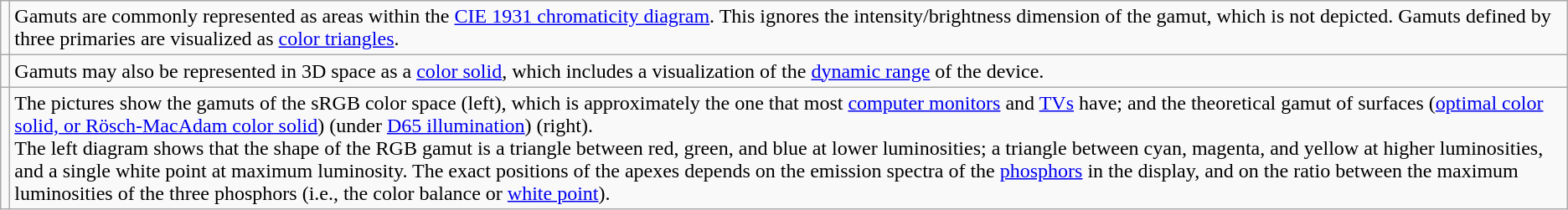<table class="wikitable">
<tr>
<td></td>
<td>Gamuts are commonly represented as areas within the <a href='#'>CIE 1931 chromaticity diagram</a>. This ignores the intensity/brightness dimension of the gamut, which is not depicted. Gamuts defined by three primaries are visualized as <a href='#'>color triangles</a>.</td>
</tr>
<tr>
<td></td>
<td>Gamuts may also be represented in 3D space as a <a href='#'>color solid</a>, which includes a visualization of the <a href='#'>dynamic range</a> of the device.</td>
</tr>
<tr>
<td></td>
<td>The pictures show the gamuts of the sRGB color space (left), which is approximately the one that most <a href='#'>computer monitors</a> and <a href='#'>TVs</a> have; and the theoretical gamut of surfaces (<a href='#'>optimal color solid, or Rösch-MacAdam color solid</a>) (under <a href='#'>D65 illumination</a>) (right).<br>The left diagram shows that the shape of the RGB gamut is a triangle between red, green, and blue at lower luminosities; a triangle between cyan, magenta, and yellow at higher luminosities, and a single white point at maximum luminosity. The exact positions of the apexes depends on the emission spectra of the <a href='#'>phosphors</a> in the display, and on the ratio between the maximum luminosities of the three phosphors (i.e., the color balance or <a href='#'>white point</a>).</td>
</tr>
</table>
